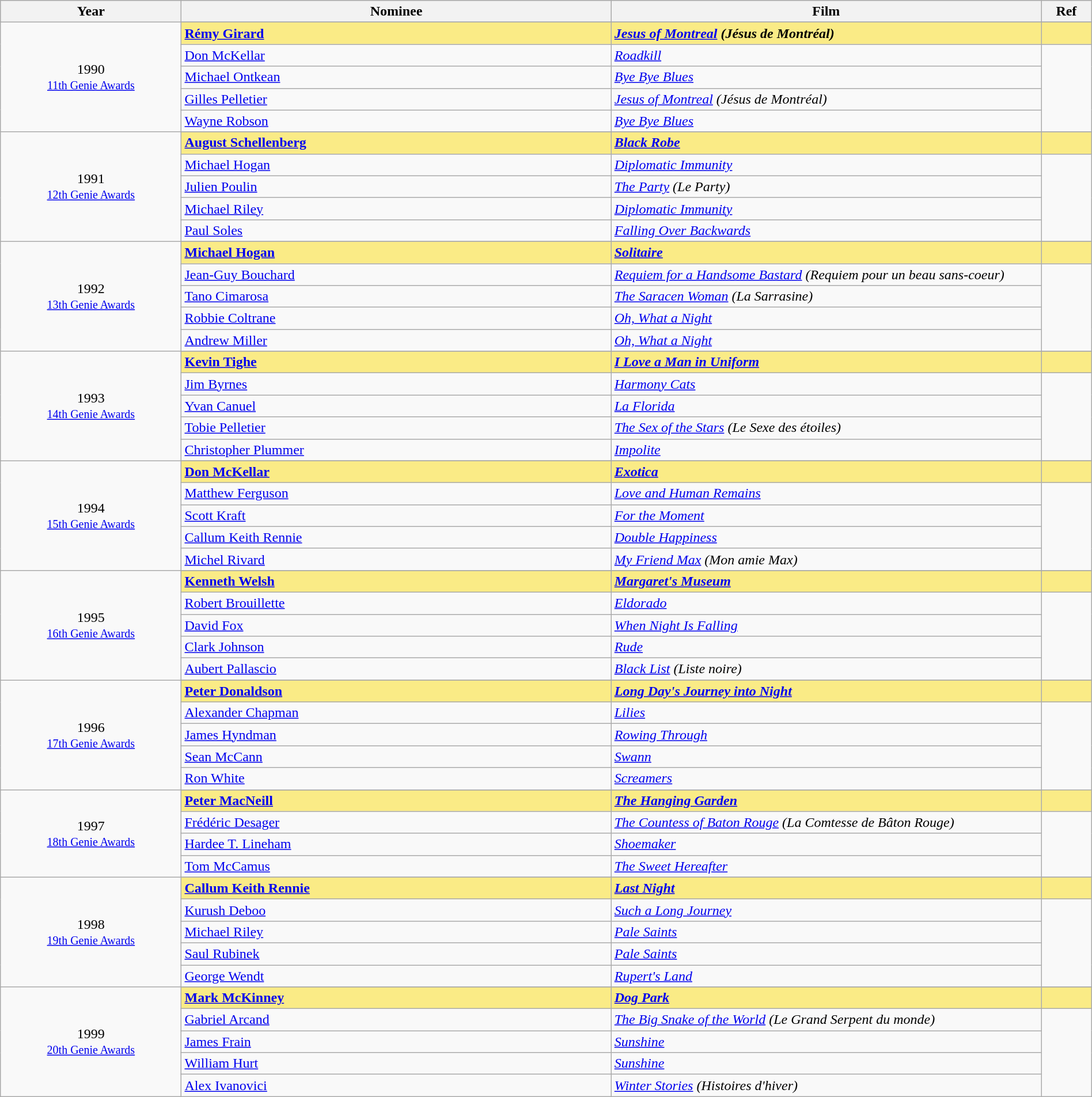<table class="wikitable" style="width:100%;">
<tr style="background:#bebebe;">
<th style="width:8%;">Year</th>
<th style="width:19%;">Nominee</th>
<th style="width:19%;">Film</th>
<th style="width:2%;">Ref</th>
</tr>
<tr>
<td rowspan="6" align="center">1990 <br> <small><a href='#'>11th Genie Awards</a></small></td>
</tr>
<tr style="background:#FAEB86;">
<td><strong><a href='#'>Rémy Girard</a></strong></td>
<td><strong><em><a href='#'>Jesus of Montreal</a> (Jésus de Montréal)</em></strong></td>
<td></td>
</tr>
<tr>
<td><a href='#'>Don McKellar</a></td>
<td><em><a href='#'>Roadkill</a></em></td>
<td rowspan=4></td>
</tr>
<tr>
<td><a href='#'>Michael Ontkean</a></td>
<td><em><a href='#'>Bye Bye Blues</a></em></td>
</tr>
<tr>
<td><a href='#'>Gilles Pelletier</a></td>
<td><em><a href='#'>Jesus of Montreal</a> (Jésus de Montréal)</em></td>
</tr>
<tr>
<td><a href='#'>Wayne Robson</a></td>
<td><em><a href='#'>Bye Bye Blues</a></em></td>
</tr>
<tr>
<td rowspan="6" align="center">1991 <br> <small><a href='#'>12th Genie Awards</a></small></td>
</tr>
<tr style="background:#FAEB86;">
<td><strong><a href='#'>August Schellenberg</a></strong></td>
<td><strong><em><a href='#'>Black Robe</a></em></strong></td>
<td></td>
</tr>
<tr>
<td><a href='#'>Michael Hogan</a></td>
<td><em><a href='#'>Diplomatic Immunity</a></em></td>
<td rowspan=4></td>
</tr>
<tr>
<td><a href='#'>Julien Poulin</a></td>
<td><em><a href='#'>The Party</a> (Le Party)</em></td>
</tr>
<tr>
<td><a href='#'>Michael Riley</a></td>
<td><em><a href='#'>Diplomatic Immunity</a></em></td>
</tr>
<tr>
<td><a href='#'>Paul Soles</a></td>
<td><em><a href='#'>Falling Over Backwards</a></em></td>
</tr>
<tr>
<td rowspan="6" align="center">1992 <br> <small><a href='#'>13th Genie Awards</a></small></td>
</tr>
<tr style="background:#FAEB86;">
<td><strong><a href='#'>Michael Hogan</a></strong></td>
<td><strong><em><a href='#'>Solitaire</a></em></strong></td>
<td></td>
</tr>
<tr>
<td><a href='#'>Jean-Guy Bouchard</a></td>
<td><em><a href='#'>Requiem for a Handsome Bastard</a> (Requiem pour un beau sans-coeur)</em></td>
<td rowspan=4></td>
</tr>
<tr>
<td><a href='#'>Tano Cimarosa</a></td>
<td><em><a href='#'>The Saracen Woman</a> (La Sarrasine)</em></td>
</tr>
<tr>
<td><a href='#'>Robbie Coltrane</a></td>
<td><em><a href='#'>Oh, What a Night</a></em></td>
</tr>
<tr>
<td><a href='#'>Andrew Miller</a></td>
<td><em><a href='#'>Oh, What a Night</a></em></td>
</tr>
<tr>
<td rowspan="6" align="center">1993 <br> <small><a href='#'>14th Genie Awards</a></small></td>
</tr>
<tr style="background:#FAEB86;">
<td><strong><a href='#'>Kevin Tighe</a></strong></td>
<td><strong><em><a href='#'>I Love a Man in Uniform</a></em></strong></td>
<td></td>
</tr>
<tr>
<td><a href='#'>Jim Byrnes</a></td>
<td><em><a href='#'>Harmony Cats</a></em></td>
<td rowspan=4></td>
</tr>
<tr>
<td><a href='#'>Yvan Canuel</a></td>
<td><em><a href='#'>La Florida</a></em></td>
</tr>
<tr>
<td><a href='#'>Tobie Pelletier</a></td>
<td><em><a href='#'>The Sex of the Stars</a> (Le Sexe des étoiles)</em></td>
</tr>
<tr>
<td><a href='#'>Christopher Plummer</a></td>
<td><em><a href='#'>Impolite</a></em></td>
</tr>
<tr>
<td rowspan="6" align="center">1994 <br> <small><a href='#'>15th Genie Awards</a></small></td>
</tr>
<tr style="background:#FAEB86;">
<td><strong><a href='#'>Don McKellar</a></strong></td>
<td><strong><em><a href='#'>Exotica</a></em></strong></td>
<td></td>
</tr>
<tr>
<td><a href='#'>Matthew Ferguson</a></td>
<td><em><a href='#'>Love and Human Remains</a></em></td>
<td rowspan=4></td>
</tr>
<tr>
<td><a href='#'>Scott Kraft</a></td>
<td><em><a href='#'>For the Moment</a></em></td>
</tr>
<tr>
<td><a href='#'>Callum Keith Rennie</a></td>
<td><em><a href='#'>Double Happiness</a></em></td>
</tr>
<tr>
<td><a href='#'>Michel Rivard</a></td>
<td><em><a href='#'>My Friend Max</a> (Mon amie Max)</em></td>
</tr>
<tr>
<td rowspan="6" align="center">1995 <br> <small><a href='#'>16th Genie Awards</a></small></td>
</tr>
<tr style="background:#FAEB86;">
<td><strong><a href='#'>Kenneth Welsh</a></strong></td>
<td><strong><em><a href='#'>Margaret's Museum</a></em></strong></td>
<td></td>
</tr>
<tr>
<td><a href='#'>Robert Brouillette</a></td>
<td><em><a href='#'>Eldorado</a></em></td>
<td rowspan=4></td>
</tr>
<tr>
<td><a href='#'>David Fox</a></td>
<td><em><a href='#'>When Night Is Falling</a></em></td>
</tr>
<tr>
<td><a href='#'>Clark Johnson</a></td>
<td><em><a href='#'>Rude</a></em></td>
</tr>
<tr>
<td><a href='#'>Aubert Pallascio</a></td>
<td><em><a href='#'>Black List</a> (Liste noire)</em></td>
</tr>
<tr>
<td rowspan="6" align="center">1996 <br> <small><a href='#'>17th Genie Awards</a></small></td>
</tr>
<tr style="background:#FAEB86;">
<td><strong><a href='#'>Peter Donaldson</a></strong></td>
<td><strong><em><a href='#'>Long Day's Journey into Night</a></em></strong></td>
<td></td>
</tr>
<tr>
<td><a href='#'>Alexander Chapman</a></td>
<td><em><a href='#'>Lilies</a></em></td>
<td rowspan=5></td>
</tr>
<tr>
<td><a href='#'>James Hyndman</a></td>
<td><em><a href='#'>Rowing Through</a></em></td>
</tr>
<tr>
<td><a href='#'>Sean McCann</a></td>
<td><em><a href='#'>Swann</a></em></td>
</tr>
<tr>
<td><a href='#'>Ron White</a></td>
<td><em><a href='#'>Screamers</a></em></td>
</tr>
<tr>
<td rowspan="5" align="center">1997 <br> <small><a href='#'>18th Genie Awards</a></small></td>
</tr>
<tr style="background:#FAEB86;">
<td><strong><a href='#'>Peter MacNeill</a></strong></td>
<td><strong><em><a href='#'>The Hanging Garden</a></em></strong></td>
<td></td>
</tr>
<tr>
<td><a href='#'>Frédéric Desager</a></td>
<td><em><a href='#'>The Countess of Baton Rouge</a> (La Comtesse de Bâton Rouge)</em></td>
<td rowspan=3></td>
</tr>
<tr>
<td><a href='#'>Hardee T. Lineham</a></td>
<td><em><a href='#'>Shoemaker</a></em></td>
</tr>
<tr>
<td><a href='#'>Tom McCamus</a></td>
<td><em><a href='#'>The Sweet Hereafter</a></em></td>
</tr>
<tr>
<td rowspan="6" align="center">1998 <br> <small><a href='#'>19th Genie Awards</a></small></td>
</tr>
<tr style="background:#FAEB86;">
<td><strong><a href='#'>Callum Keith Rennie</a></strong></td>
<td><strong><em><a href='#'>Last Night</a></em></strong></td>
<td></td>
</tr>
<tr>
<td><a href='#'>Kurush Deboo</a></td>
<td><em><a href='#'>Such a Long Journey</a></em></td>
<td rowspan=4></td>
</tr>
<tr>
<td><a href='#'>Michael Riley</a></td>
<td><em><a href='#'>Pale Saints</a></em></td>
</tr>
<tr>
<td><a href='#'>Saul Rubinek</a></td>
<td><em><a href='#'>Pale Saints</a></em></td>
</tr>
<tr>
<td><a href='#'>George Wendt</a></td>
<td><em><a href='#'>Rupert's Land</a></em></td>
</tr>
<tr>
<td rowspan="6" align="center">1999 <br> <small><a href='#'>20th Genie Awards</a></small></td>
</tr>
<tr style="background:#FAEB86;">
<td><strong><a href='#'>Mark McKinney</a></strong></td>
<td><strong><em><a href='#'>Dog Park</a></em></strong></td>
<td></td>
</tr>
<tr>
<td><a href='#'>Gabriel Arcand</a></td>
<td><em><a href='#'>The Big Snake of the World</a> (Le Grand Serpent du monde)</em></td>
<td rowspan=4></td>
</tr>
<tr>
<td><a href='#'>James Frain</a></td>
<td><em><a href='#'>Sunshine</a></em></td>
</tr>
<tr>
<td><a href='#'>William Hurt</a></td>
<td><em><a href='#'>Sunshine</a></em></td>
</tr>
<tr>
<td><a href='#'>Alex Ivanovici</a></td>
<td><em><a href='#'>Winter Stories</a> (Histoires d'hiver)</em></td>
</tr>
</table>
